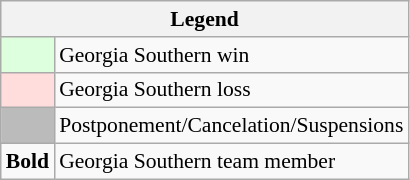<table class="wikitable" style="font-size:90%">
<tr>
<th colspan="2">Legend</th>
</tr>
<tr>
<td bgcolor="#ddffdd"> </td>
<td>Georgia Southern win</td>
</tr>
<tr>
<td bgcolor="#ffdddd"> </td>
<td>Georgia Southern loss</td>
</tr>
<tr>
<td bgcolor="#bbbbbb"> </td>
<td>Postponement/Cancelation/Suspensions</td>
</tr>
<tr>
<td><strong>Bold</strong></td>
<td>Georgia Southern team member</td>
</tr>
</table>
